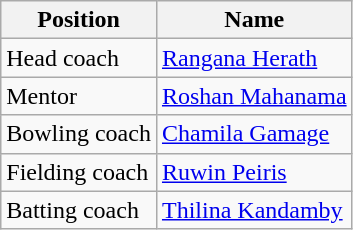<table class="wikitable">
<tr>
<th>Position</th>
<th>Name</th>
</tr>
<tr>
<td>Head coach</td>
<td><a href='#'>Rangana Herath</a></td>
</tr>
<tr>
<td>Mentor</td>
<td><a href='#'>Roshan Mahanama</a></td>
</tr>
<tr>
<td>Bowling coach</td>
<td><a href='#'>Chamila Gamage</a></td>
</tr>
<tr>
<td>Fielding coach</td>
<td><a href='#'>Ruwin Peiris</a></td>
</tr>
<tr>
<td>Batting coach</td>
<td><a href='#'>Thilina Kandamby</a></td>
</tr>
</table>
